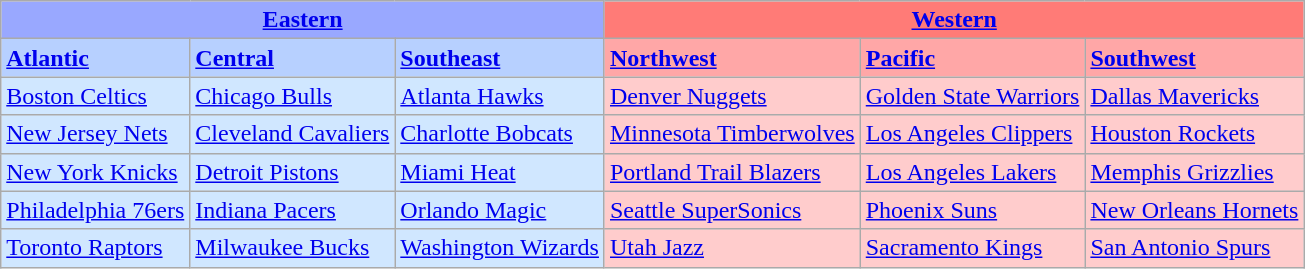<table class="wikitable">
<tr>
<th colspan="3" style="background-color: #99A8FF;"><a href='#'>Eastern</a></th>
<th colspan="3" style="background-color: #FF7B77;"><a href='#'>Western</a></th>
</tr>
<tr>
<td style="background-color: #B7D0FF;"><strong><a href='#'>Atlantic</a></strong></td>
<td style="background-color: #B7D0FF;"><strong><a href='#'>Central</a></strong></td>
<td style="background-color: #B7D0FF;"><strong><a href='#'>Southeast</a></strong></td>
<td style="background-color: #FFA7A7;"><strong><a href='#'>Northwest</a></strong></td>
<td style="background-color: #FFA7A7;"><strong><a href='#'>Pacific</a></strong></td>
<td style="background-color: #FFA7A7;"><strong><a href='#'>Southwest</a></strong></td>
</tr>
<tr>
<td style="background-color: #D0E7FF;"><a href='#'>Boston Celtics</a></td>
<td style="background-color: #D0E7FF;"><a href='#'>Chicago Bulls</a></td>
<td style="background-color: #D0E7FF;"><a href='#'>Atlanta Hawks</a></td>
<td style="background-color: #FFCCCC;"><a href='#'>Denver Nuggets</a></td>
<td style="background-color: #FFCCCC;"><a href='#'>Golden State Warriors</a></td>
<td style="background-color: #FFCCCC;"><a href='#'>Dallas Mavericks</a></td>
</tr>
<tr>
<td style="background-color: #D0E7FF;"><a href='#'>New Jersey Nets</a></td>
<td style="background-color: #D0E7FF;"><a href='#'>Cleveland Cavaliers</a></td>
<td style="background-color: #D0E7FF;"><a href='#'>Charlotte Bobcats</a></td>
<td style="background-color: #FFCCCC;"><a href='#'>Minnesota Timberwolves</a></td>
<td style="background-color: #FFCCCC;"><a href='#'>Los Angeles Clippers</a></td>
<td style="background-color: #FFCCCC;"><a href='#'>Houston Rockets</a></td>
</tr>
<tr>
<td style="background-color: #D0E7FF;"><a href='#'>New York Knicks</a></td>
<td style="background-color: #D0E7FF;"><a href='#'>Detroit Pistons</a></td>
<td style="background-color: #D0E7FF;"><a href='#'>Miami Heat</a></td>
<td style="background-color: #FFCCCC;"><a href='#'>Portland Trail Blazers</a></td>
<td style="background-color: #FFCCCC;"><a href='#'>Los Angeles Lakers</a></td>
<td style="background-color: #FFCCCC;"><a href='#'>Memphis Grizzlies</a></td>
</tr>
<tr>
<td style="background-color: #D0E7FF;"><a href='#'>Philadelphia 76ers</a></td>
<td style="background-color: #D0E7FF;"><a href='#'>Indiana Pacers</a></td>
<td style="background-color: #D0E7FF;"><a href='#'>Orlando Magic</a></td>
<td style="background-color: #FFCCCC;"><a href='#'>Seattle SuperSonics</a></td>
<td style="background-color: #FFCCCC;"><a href='#'>Phoenix Suns</a></td>
<td style="background-color: #FFCCCC;"><a href='#'>New Orleans Hornets</a></td>
</tr>
<tr>
<td style="background-color: #D0E7FF;"><a href='#'>Toronto Raptors</a></td>
<td style="background-color: #D0E7FF;"><a href='#'>Milwaukee Bucks</a></td>
<td style="background-color: #D0E7FF;"><a href='#'>Washington Wizards</a></td>
<td style="background-color: #FFCCCC;"><a href='#'>Utah Jazz</a></td>
<td style="background-color: #FFCCCC;"><a href='#'>Sacramento Kings</a></td>
<td style="background-color: #FFCCCC;"><a href='#'>San Antonio Spurs</a></td>
</tr>
</table>
